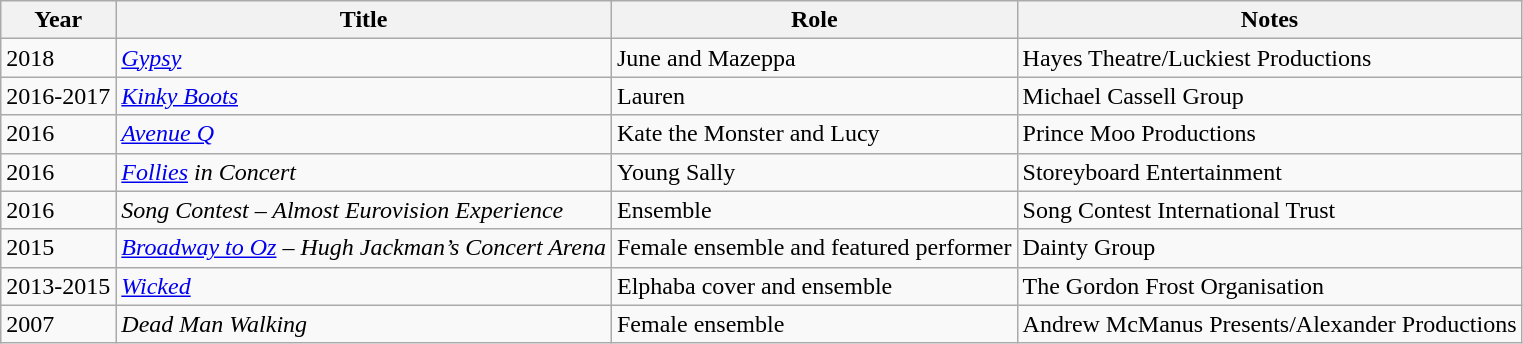<table class="wikitable">
<tr>
<th>Year</th>
<th>Title</th>
<th>Role</th>
<th>Notes</th>
</tr>
<tr>
<td>2018</td>
<td><em><a href='#'>Gypsy</a></em></td>
<td>June and Mazeppa</td>
<td>Hayes Theatre/Luckiest Productions</td>
</tr>
<tr>
<td>2016-2017</td>
<td><em><a href='#'>Kinky Boots</a></em></td>
<td>Lauren</td>
<td>Michael Cassell Group</td>
</tr>
<tr>
<td>2016</td>
<td><em><a href='#'>Avenue Q</a></em></td>
<td>Kate the Monster and Lucy</td>
<td>Prince Moo Productions</td>
</tr>
<tr>
<td>2016</td>
<td><em><a href='#'>Follies</a> in Concert</em></td>
<td>Young Sally</td>
<td>Storeyboard Entertainment</td>
</tr>
<tr>
<td>2016</td>
<td><em>Song Contest – Almost Eurovision Experience</em></td>
<td>Ensemble</td>
<td>Song Contest International Trust</td>
</tr>
<tr>
<td>2015</td>
<td><em><a href='#'>Broadway to Oz</a> – Hugh Jackman’s Concert Arena</em></td>
<td>Female ensemble and featured performer</td>
<td>Dainty Group</td>
</tr>
<tr>
<td>2013-2015</td>
<td><em><a href='#'>Wicked</a></em></td>
<td>Elphaba cover and ensemble</td>
<td>The Gordon Frost Organisation</td>
</tr>
<tr>
<td>2007</td>
<td><em>Dead Man Walking</em></td>
<td>Female ensemble</td>
<td>Andrew McManus Presents/Alexander Productions</td>
</tr>
</table>
